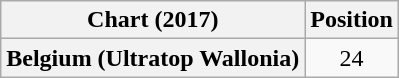<table class="wikitable plainrowheaders" style="text-align:center">
<tr>
<th scope="col">Chart (2017)</th>
<th scope="col">Position</th>
</tr>
<tr>
<th scope="row">Belgium (Ultratop Wallonia)</th>
<td>24</td>
</tr>
</table>
